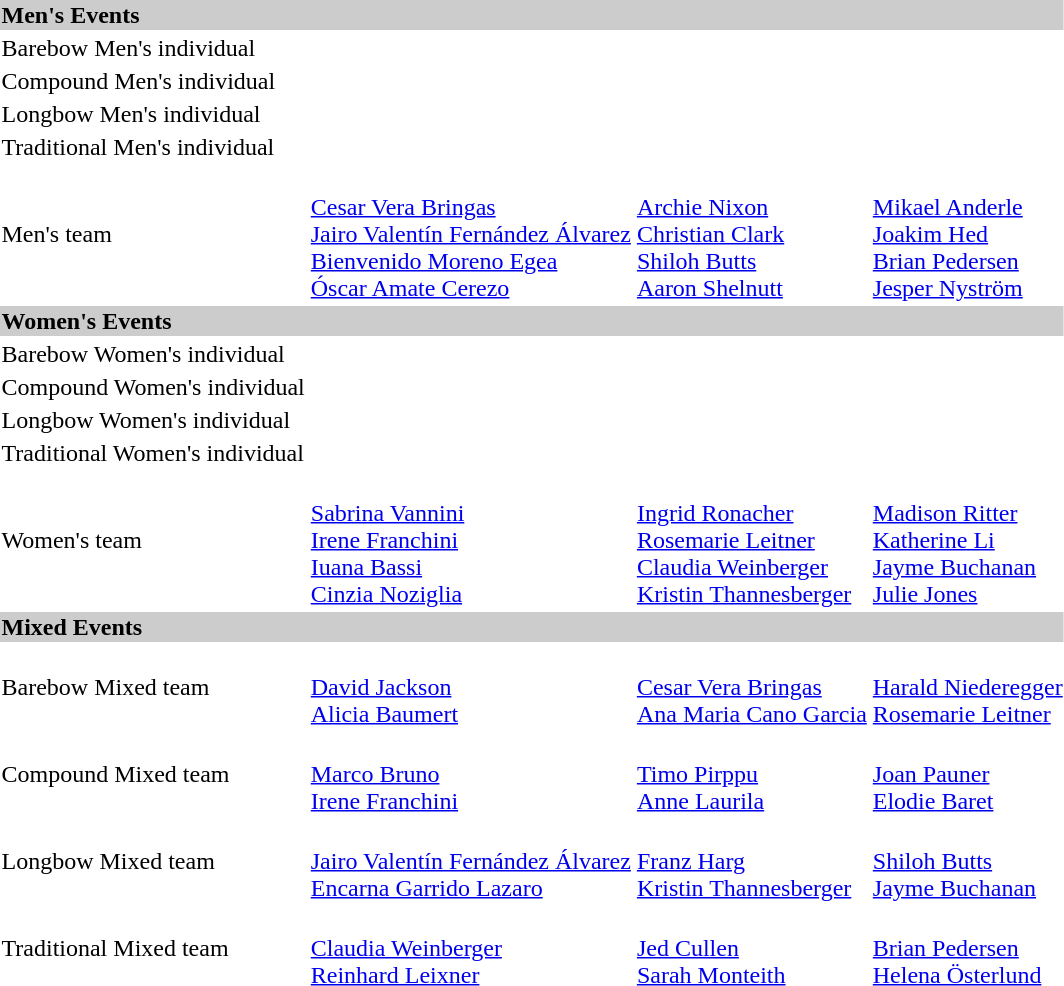<table>
<tr bgcolor="#cccccc">
<td colspan=4><strong>Men's Events</strong></td>
</tr>
<tr>
<td>Barebow Men's individual</td>
<td></td>
<td></td>
<td></td>
</tr>
<tr>
<td>Compound Men's individual</td>
<td></td>
<td></td>
<td></td>
</tr>
<tr>
<td>Longbow Men's individual</td>
<td></td>
<td></td>
<td></td>
</tr>
<tr>
<td>Traditional Men's individual</td>
<td></td>
<td></td>
<td></td>
</tr>
<tr>
<td>Men's team</td>
<td><br><a href='#'>Cesar Vera Bringas</a><br><a href='#'>Jairo Valentín Fernández Álvarez</a><br><a href='#'>Bienvenido Moreno Egea</a><br><a href='#'>Óscar Amate Cerezo</a></td>
<td><br><a href='#'>Archie Nixon</a><br><a href='#'>Christian Clark</a><br><a href='#'>Shiloh Butts</a><br><a href='#'>Aaron Shelnutt</a></td>
<td><br><a href='#'>Mikael Anderle</a><br><a href='#'>Joakim Hed</a><br><a href='#'>Brian Pedersen</a><br><a href='#'>Jesper Nyström</a></td>
</tr>
<tr bgcolor="#cccccc">
<td colspan=4><strong>Women's Events</strong></td>
</tr>
<tr>
<td>Barebow Women's individual</td>
<td></td>
<td></td>
<td></td>
</tr>
<tr>
<td>Compound Women's individual</td>
<td></td>
<td></td>
<td></td>
</tr>
<tr>
<td>Longbow Women's individual</td>
<td></td>
<td></td>
<td></td>
</tr>
<tr>
<td>Traditional Women's individual</td>
<td></td>
<td></td>
<td></td>
</tr>
<tr>
<td>Women's team</td>
<td><br><a href='#'>Sabrina Vannini</a><br><a href='#'>Irene Franchini</a><br><a href='#'>Iuana Bassi</a><br><a href='#'>Cinzia Noziglia</a></td>
<td><br><a href='#'>Ingrid Ronacher</a><br><a href='#'>Rosemarie Leitner</a><br><a href='#'>Claudia Weinberger</a><br><a href='#'>Kristin Thannesberger</a></td>
<td><br><a href='#'>Madison Ritter</a><br><a href='#'>Katherine Li</a><br><a href='#'>Jayme Buchanan</a><br><a href='#'>Julie Jones</a></td>
</tr>
<tr bgcolor="#cccccc">
<td colspan=4><strong>Mixed Events</strong></td>
</tr>
<tr>
<td>Barebow Mixed team</td>
<td><br><a href='#'>David Jackson</a><br><a href='#'>Alicia Baumert</a></td>
<td><br><a href='#'>Cesar Vera Bringas</a><br><a href='#'>Ana Maria Cano Garcia</a></td>
<td><br><a href='#'>Harald Niederegger</a><br><a href='#'>Rosemarie Leitner</a></td>
</tr>
<tr>
<td>Compound Mixed team</td>
<td><br><a href='#'>Marco Bruno</a><br><a href='#'>Irene Franchini</a></td>
<td><br><a href='#'>Timo Pirppu</a><br><a href='#'>Anne Laurila</a></td>
<td><br><a href='#'>Joan Pauner</a><br><a href='#'>Elodie Baret</a></td>
</tr>
<tr>
<td>Longbow Mixed team</td>
<td><br><a href='#'>Jairo Valentín Fernández Álvarez</a><br><a href='#'>Encarna Garrido Lazaro</a></td>
<td><br><a href='#'>Franz Harg</a><br><a href='#'>Kristin Thannesberger</a></td>
<td><br><a href='#'>Shiloh Butts</a><br><a href='#'>Jayme Buchanan</a></td>
</tr>
<tr>
<td>Traditional Mixed team</td>
<td><br><a href='#'>Claudia Weinberger</a><br><a href='#'>Reinhard Leixner</a></td>
<td><br><a href='#'>Jed Cullen</a><br><a href='#'>Sarah Monteith</a></td>
<td><br><a href='#'>Brian Pedersen</a><br><a href='#'>Helena Österlund</a></td>
</tr>
</table>
